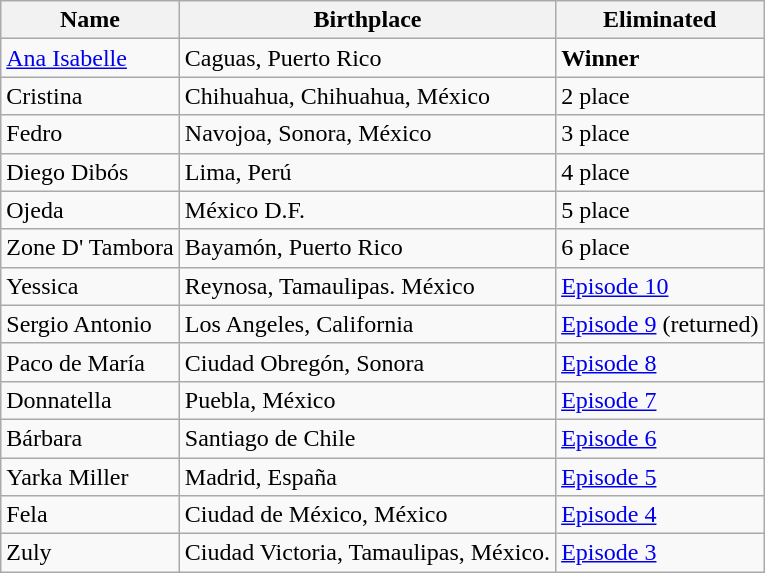<table class="wikitable sortable">
<tr>
<th>Name</th>
<th>Birthplace</th>
<th>Eliminated</th>
</tr>
<tr>
<td><a href='#'>Ana Isabelle</a></td>
<td>Caguas, Puerto Rico</td>
<td><strong>Winner</strong></td>
</tr>
<tr>
<td>Cristina</td>
<td>Chihuahua, Chihuahua, México</td>
<td>2 place</td>
</tr>
<tr>
<td>Fedro</td>
<td>Navojoa, Sonora, México</td>
<td>3 place</td>
</tr>
<tr>
<td>Diego Dibós</td>
<td>Lima, Perú</td>
<td>4 place</td>
</tr>
<tr>
<td>Ojeda</td>
<td>México D.F.</td>
<td>5 place</td>
</tr>
<tr>
<td>Zone D' Tambora</td>
<td>Bayamón, Puerto Rico</td>
<td>6 place</td>
</tr>
<tr>
<td>Yessica</td>
<td>Reynosa, Tamaulipas. México</td>
<td><a href='#'>Episode 10</a></td>
</tr>
<tr>
<td>Sergio Antonio</td>
<td>Los Angeles, California</td>
<td><a href='#'>Episode 9</a> (returned)</td>
</tr>
<tr>
<td>Paco de María</td>
<td>Ciudad Obregón, Sonora</td>
<td><a href='#'>Episode 8</a></td>
</tr>
<tr>
<td>Donnatella</td>
<td>Puebla, México</td>
<td><a href='#'>Episode 7</a></td>
</tr>
<tr>
<td>Bárbara</td>
<td>Santiago de Chile</td>
<td><a href='#'>Episode 6</a></td>
</tr>
<tr>
<td>Yarka Miller</td>
<td>Madrid, España</td>
<td><a href='#'>Episode 5</a></td>
</tr>
<tr>
<td>Fela</td>
<td>Ciudad de México, México</td>
<td><a href='#'>Episode 4</a></td>
</tr>
<tr>
<td>Zuly</td>
<td>Ciudad Victoria, Tamaulipas, México.</td>
<td><a href='#'>Episode 3</a></td>
</tr>
</table>
